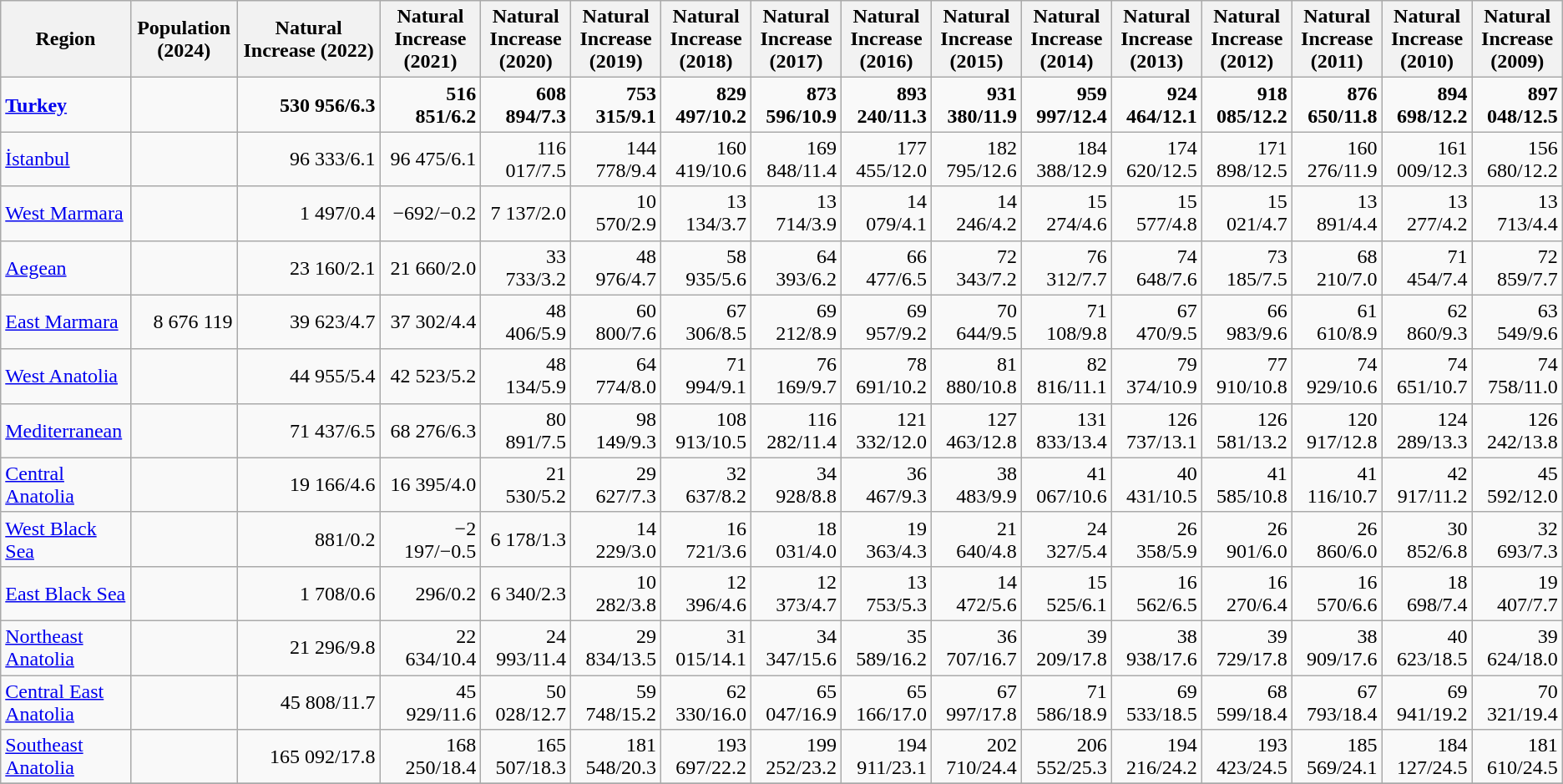<table class="sortable wikitable" style="text-align:right;">
<tr>
<th>Region</th>
<th>Population (2024)</th>
<th style="width:80pt;">Natural Increase (2022)</th>
<th>Natural Increase (2021)</th>
<th>Natural Increase (2020)</th>
<th>Natural Increase (2019)</th>
<th>Natural Increase (2018)</th>
<th>Natural Increase (2017)</th>
<th>Natural Increase (2016)</th>
<th>Natural Increase (2015)</th>
<th>Natural Increase (2014)</th>
<th>Natural Increase (2013)</th>
<th>Natural Increase (2012)</th>
<th>Natural Increase (2011)</th>
<th>Natural Increase (2010)</th>
<th>Natural Increase (2009)</th>
</tr>
<tr class="sortbottom">
<td align="left"><strong><a href='#'>Turkey</a></strong></td>
<td><strong></strong></td>
<td><strong>530 956/6.3</strong></td>
<td><strong>516 851/6.2</strong></td>
<td><strong>608 894/7.3</strong></td>
<td><strong>753 315/9.1</strong></td>
<td><strong>829 497/10.2</strong></td>
<td><strong>873 596/10.9</strong></td>
<td><strong>893 240/11.3</strong></td>
<td><strong>931 380/11.9</strong></td>
<td><strong>959 997/12.4</strong></td>
<td><strong>924 464/12.1</strong></td>
<td><strong>918 085/12.2</strong></td>
<td><strong>876 650/11.8</strong></td>
<td><strong>894 698/12.2</strong></td>
<td><strong>897 048/12.5</strong></td>
</tr>
<tr>
<td align="left"><a href='#'>İstanbul</a></td>
<td></td>
<td>96 333/6.1</td>
<td>96 475/6.1</td>
<td>116 017/7.5</td>
<td>144 778/9.4</td>
<td>160 419/10.6</td>
<td>169 848/11.4</td>
<td>177 455/12.0</td>
<td>182 795/12.6</td>
<td>184 388/12.9</td>
<td>174 620/12.5</td>
<td>171 898/12.5</td>
<td>160 276/11.9</td>
<td>161 009/12.3</td>
<td>156 680/12.2</td>
</tr>
<tr>
<td align="left"><a href='#'>West Marmara</a></td>
<td></td>
<td>1 497/0.4</td>
<td>−692/−0.2</td>
<td>7 137/2.0</td>
<td>10 570/2.9</td>
<td>13 134/3.7</td>
<td>13 714/3.9</td>
<td>14 079/4.1</td>
<td>14 246/4.2</td>
<td>15 274/4.6</td>
<td>15 577/4.8</td>
<td>15 021/4.7</td>
<td>13 891/4.4</td>
<td>13 277/4.2</td>
<td>13 713/4.4</td>
</tr>
<tr>
<td align="left"><a href='#'>Aegean</a></td>
<td></td>
<td>23 160/2.1</td>
<td>21 660/2.0</td>
<td>33 733/3.2</td>
<td>48 976/4.7</td>
<td>58 935/5.6</td>
<td>64 393/6.2</td>
<td>66 477/6.5</td>
<td>72 343/7.2</td>
<td>76 312/7.7</td>
<td>74 648/7.6</td>
<td>73 185/7.5</td>
<td>68 210/7.0</td>
<td>71 454/7.4</td>
<td>72 859/7.7</td>
</tr>
<tr>
<td align="left"><a href='#'>East Marmara</a></td>
<td>8 676 119</td>
<td>39 623/4.7</td>
<td>37 302/4.4</td>
<td>48 406/5.9</td>
<td>60 800/7.6</td>
<td>67 306/8.5</td>
<td>69 212/8.9</td>
<td>69 957/9.2</td>
<td>70 644/9.5</td>
<td>71 108/9.8</td>
<td>67 470/9.5</td>
<td>66 983/9.6</td>
<td>61 610/8.9</td>
<td>62 860/9.3</td>
<td>63 549/9.6</td>
</tr>
<tr>
<td align="left"><a href='#'>West Anatolia</a></td>
<td></td>
<td>44 955/5.4</td>
<td>42 523/5.2</td>
<td>48 134/5.9</td>
<td>64 774/8.0</td>
<td>71 994/9.1</td>
<td>76 169/9.7</td>
<td>78 691/10.2</td>
<td>81 880/10.8</td>
<td>82 816/11.1</td>
<td>79 374/10.9</td>
<td>77 910/10.8</td>
<td>74 929/10.6</td>
<td>74 651/10.7</td>
<td>74 758/11.0</td>
</tr>
<tr>
<td align="left"><a href='#'>Mediterranean</a></td>
<td></td>
<td>71 437/6.5</td>
<td>68 276/6.3</td>
<td>80 891/7.5</td>
<td>98 149/9.3</td>
<td>108 913/10.5</td>
<td>116 282/11.4</td>
<td>121 332/12.0</td>
<td>127 463/12.8</td>
<td>131 833/13.4</td>
<td>126 737/13.1</td>
<td>126 581/13.2</td>
<td>120 917/12.8</td>
<td>124 289/13.3</td>
<td>126 242/13.8</td>
</tr>
<tr>
<td align="left"><a href='#'>Central Anatolia</a></td>
<td></td>
<td>19 166/4.6</td>
<td>16 395/4.0</td>
<td>21 530/5.2</td>
<td>29 627/7.3</td>
<td>32 637/8.2</td>
<td>34 928/8.8</td>
<td>36 467/9.3</td>
<td>38 483/9.9</td>
<td>41 067/10.6</td>
<td>40 431/10.5</td>
<td>41 585/10.8</td>
<td>41 116/10.7</td>
<td>42 917/11.2</td>
<td>45 592/12.0</td>
</tr>
<tr>
<td align="left"><a href='#'>West Black Sea</a></td>
<td></td>
<td>881/0.2</td>
<td>−2 197/−0.5</td>
<td>6 178/1.3</td>
<td>14 229/3.0</td>
<td>16 721/3.6</td>
<td>18 031/4.0</td>
<td>19 363/4.3</td>
<td>21 640/4.8</td>
<td>24 327/5.4</td>
<td>26 358/5.9</td>
<td>26 901/6.0</td>
<td>26 860/6.0</td>
<td>30 852/6.8</td>
<td>32 693/7.3</td>
</tr>
<tr>
<td align="left"><a href='#'>East Black Sea</a></td>
<td></td>
<td>1 708/0.6</td>
<td>296/0.2</td>
<td>6 340/2.3</td>
<td>10 282/3.8</td>
<td>12 396/4.6</td>
<td>12 373/4.7</td>
<td>13 753/5.3</td>
<td>14 472/5.6</td>
<td>15 525/6.1</td>
<td>16 562/6.5</td>
<td>16 270/6.4</td>
<td>16 570/6.6</td>
<td>18 698/7.4</td>
<td>19 407/7.7</td>
</tr>
<tr>
<td align="left"><a href='#'>Northeast Anatolia</a></td>
<td></td>
<td>21 296/9.8</td>
<td>22 634/10.4</td>
<td>24 993/11.4</td>
<td>29 834/13.5</td>
<td>31 015/14.1</td>
<td>34 347/15.6</td>
<td>35 589/16.2</td>
<td>36 707/16.7</td>
<td>39 209/17.8</td>
<td>38 938/17.6</td>
<td>39 729/17.8</td>
<td>38 909/17.6</td>
<td>40 623/18.5</td>
<td>39 624/18.0</td>
</tr>
<tr>
<td align="left"><a href='#'>Central East Anatolia</a></td>
<td></td>
<td>45 808/11.7</td>
<td>45 929/11.6</td>
<td>50 028/12.7</td>
<td>59 748/15.2</td>
<td>62 330/16.0</td>
<td>65 047/16.9</td>
<td>65 166/17.0</td>
<td>67 997/17.8</td>
<td>71 586/18.9</td>
<td>69 533/18.5</td>
<td>68 599/18.4</td>
<td>67 793/18.4</td>
<td>69 941/19.2</td>
<td>70 321/19.4</td>
</tr>
<tr>
<td align="left"><a href='#'>Southeast Anatolia</a></td>
<td></td>
<td>165 092/17.8</td>
<td>168 250/18.4</td>
<td>165 507/18.3</td>
<td>181 548/20.3</td>
<td>193 697/22.2</td>
<td>199 252/23.2</td>
<td>194 911/23.1</td>
<td>202 710/24.4</td>
<td>206 552/25.3</td>
<td>194 216/24.2</td>
<td>193 423/24.5</td>
<td>185 569/24.1</td>
<td>184 127/24.5</td>
<td>181 610/24.5</td>
</tr>
<tr>
</tr>
</table>
